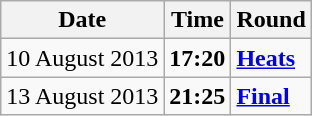<table class="wikitable">
<tr>
<th>Date</th>
<th>Time</th>
<th>Round</th>
</tr>
<tr>
<td>10 August 2013</td>
<td><strong>17:20</strong></td>
<td><strong><a href='#'>Heats</a></strong></td>
</tr>
<tr>
<td>13 August 2013</td>
<td><strong>21:25</strong></td>
<td><strong><a href='#'>Final</a></strong></td>
</tr>
</table>
